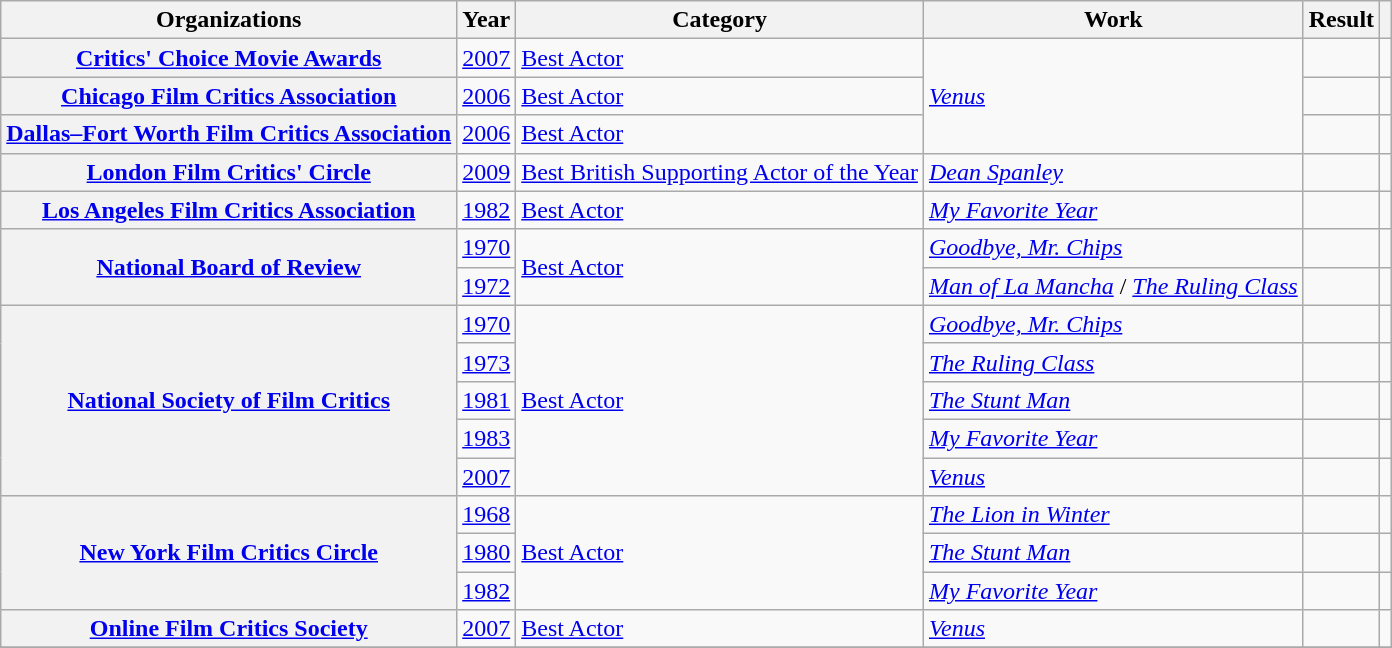<table class= "wikitable plainrowheaders sortable">
<tr>
<th>Organizations</th>
<th scope="col">Year</th>
<th scope="col">Category</th>
<th scope="col">Work</th>
<th scope="col">Result</th>
<th scope="col" class="unsortable"></th>
</tr>
<tr>
<th scope="row" rowspan="1"><a href='#'>Critics' Choice Movie Awards</a></th>
<td style="text-align:center;"><a href='#'>2007</a></td>
<td><a href='#'>Best Actor</a></td>
<td rowspan=3><em><a href='#'>Venus</a></em></td>
<td></td>
<td style="text-align:center;"></td>
</tr>
<tr>
<th scope="row" rowspan="1"><a href='#'>Chicago Film Critics Association</a></th>
<td style="text-align:center;"><a href='#'>2006</a></td>
<td><a href='#'>Best Actor</a></td>
<td></td>
<td style="text-align:center;"></td>
</tr>
<tr>
<th scope="row" rowspan="1"><a href='#'>Dallas–Fort Worth Film Critics Association</a></th>
<td style="text-align:center;"><a href='#'>2006</a></td>
<td><a href='#'>Best Actor</a></td>
<td></td>
<td style="text-align:center;"></td>
</tr>
<tr>
<th scope="row" rowspan="1"><a href='#'>London Film Critics' Circle</a></th>
<td style="text-align:center;"><a href='#'>2009</a></td>
<td><a href='#'>Best British Supporting Actor of the Year</a></td>
<td><em><a href='#'>Dean Spanley</a></em></td>
<td></td>
<td style="text-align:center;"></td>
</tr>
<tr>
<th scope="row" rowspan="1"><a href='#'>Los Angeles Film Critics Association</a></th>
<td style="text-align:center;"><a href='#'>1982</a></td>
<td><a href='#'>Best Actor</a></td>
<td><em><a href='#'>My Favorite Year</a></em></td>
<td></td>
<td style="text-align:center;"></td>
</tr>
<tr>
<th scope="row" rowspan="2"><a href='#'>National Board of Review</a></th>
<td style="text-align:center;"><a href='#'>1970</a></td>
<td rowspan="2"><a href='#'>Best Actor</a></td>
<td><em><a href='#'>Goodbye, Mr. Chips</a></em></td>
<td></td>
<td style="text-align:center;"></td>
</tr>
<tr>
<td style="text-align:center;"><a href='#'>1972</a></td>
<td><em><a href='#'>Man of La Mancha</a></em> / <em><a href='#'>The Ruling Class</a></em></td>
<td></td>
<td style="text-align:center;"></td>
</tr>
<tr>
<th scope="row" rowspan="5"><a href='#'>National Society of Film Critics</a></th>
<td style="text-align:center;"><a href='#'>1970</a></td>
<td rowspan="5"><a href='#'>Best Actor</a></td>
<td><em><a href='#'>Goodbye, Mr. Chips</a></em></td>
<td></td>
<td style="text-align:center;"></td>
</tr>
<tr>
<td style="text-align:center;"><a href='#'>1973</a></td>
<td><em><a href='#'>The Ruling Class</a></em></td>
<td></td>
<td style="text-align:center;"></td>
</tr>
<tr>
<td style="text-align:center;"><a href='#'>1981</a></td>
<td><em><a href='#'>The Stunt Man</a></em></td>
<td></td>
<td style="text-align:center;"></td>
</tr>
<tr>
<td style="text-align:center;"><a href='#'>1983</a></td>
<td><em><a href='#'>My Favorite Year</a></em></td>
<td></td>
<td style="text-align:center;"></td>
</tr>
<tr>
<td style="text-align:center;"><a href='#'>2007</a></td>
<td><em><a href='#'>Venus</a></em></td>
<td></td>
<td style="text-align:center;"></td>
</tr>
<tr>
<th scope="row" rowspan="3"><a href='#'>New York Film Critics Circle</a></th>
<td style="text-align:center;"><a href='#'>1968</a></td>
<td rowspan="3"><a href='#'>Best Actor</a></td>
<td><em><a href='#'>The Lion in Winter</a></em></td>
<td></td>
<td style="text-align:center;"></td>
</tr>
<tr>
<td style="text-align:center;"><a href='#'>1980</a></td>
<td><em><a href='#'>The Stunt Man</a></em></td>
<td></td>
<td style="text-align:center;"></td>
</tr>
<tr>
<td style="text-align:center;"><a href='#'>1982</a></td>
<td><em><a href='#'>My Favorite Year</a></em></td>
<td></td>
<td style="text-align:center;"></td>
</tr>
<tr>
<th scope="row" rowspan="1"><a href='#'>Online Film Critics Society</a></th>
<td style="text-align:center;"><a href='#'>2007</a></td>
<td><a href='#'>Best Actor</a></td>
<td><em><a href='#'>Venus</a></em></td>
<td></td>
<td style="text-align:center;"></td>
</tr>
<tr>
</tr>
</table>
